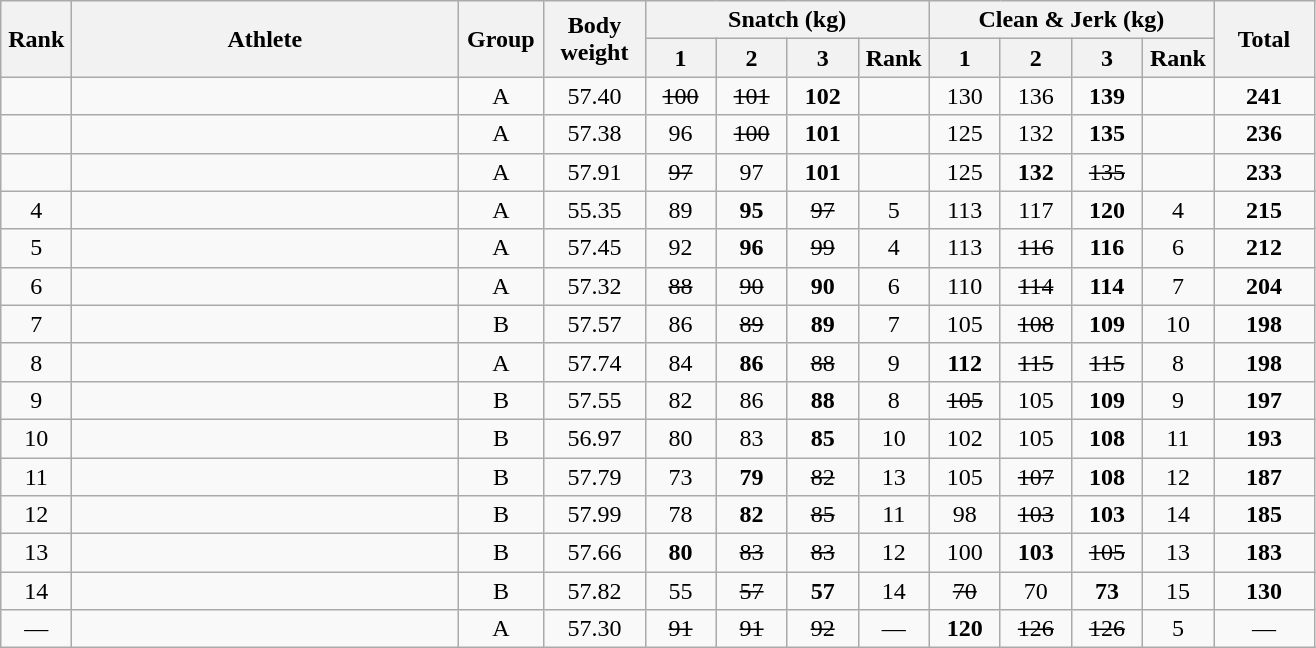<table class = "wikitable" style="text-align:center;">
<tr>
<th rowspan=2 width=40>Rank</th>
<th rowspan=2 width=250>Athlete</th>
<th rowspan=2 width=50>Group</th>
<th rowspan=2 width=60>Body weight</th>
<th colspan=4>Snatch (kg)</th>
<th colspan=4>Clean & Jerk (kg)</th>
<th rowspan=2 width=60>Total</th>
</tr>
<tr>
<th width=40>1</th>
<th width=40>2</th>
<th width=40>3</th>
<th width=40>Rank</th>
<th width=40>1</th>
<th width=40>2</th>
<th width=40>3</th>
<th width=40>Rank</th>
</tr>
<tr>
<td></td>
<td align=left></td>
<td>A</td>
<td>57.40</td>
<td><s>100 </s></td>
<td><s>101 </s></td>
<td><strong>102</strong></td>
<td></td>
<td>130</td>
<td>136</td>
<td><strong>139</strong></td>
<td></td>
<td><strong>241</strong></td>
</tr>
<tr>
<td></td>
<td align=left></td>
<td>A</td>
<td>57.38</td>
<td>96</td>
<td><s>100 </s></td>
<td><strong>101</strong></td>
<td></td>
<td>125</td>
<td>132</td>
<td><strong>135</strong></td>
<td></td>
<td><strong>236</strong></td>
</tr>
<tr>
<td></td>
<td align=left></td>
<td>A</td>
<td>57.91</td>
<td><s>97 </s></td>
<td>97</td>
<td><strong>101</strong></td>
<td></td>
<td>125</td>
<td><strong>132</strong></td>
<td><s>135 </s></td>
<td></td>
<td><strong>233</strong></td>
</tr>
<tr>
<td>4</td>
<td align=left></td>
<td>A</td>
<td>55.35</td>
<td>89</td>
<td><strong>95</strong></td>
<td><s>97 </s></td>
<td>5</td>
<td>113</td>
<td>117</td>
<td><strong>120</strong></td>
<td>4</td>
<td><strong>215</strong></td>
</tr>
<tr>
<td>5</td>
<td align=left></td>
<td>A</td>
<td>57.45</td>
<td>92</td>
<td><strong>96</strong></td>
<td><s>99 </s></td>
<td>4</td>
<td>113</td>
<td><s>116 </s></td>
<td><strong>116</strong></td>
<td>6</td>
<td><strong>212</strong></td>
</tr>
<tr>
<td>6</td>
<td align=left></td>
<td>A</td>
<td>57.32</td>
<td><s>88 </s></td>
<td><s>90 </s></td>
<td><strong>90</strong></td>
<td>6</td>
<td>110</td>
<td><s>114 </s></td>
<td><strong>114</strong></td>
<td>7</td>
<td><strong>204</strong></td>
</tr>
<tr>
<td>7</td>
<td align=left></td>
<td>B</td>
<td>57.57</td>
<td>86</td>
<td><s>89 </s></td>
<td><strong>89</strong></td>
<td>7</td>
<td>105</td>
<td><s>108 </s></td>
<td><strong>109</strong></td>
<td>10</td>
<td><strong>198</strong></td>
</tr>
<tr>
<td>8</td>
<td align=left></td>
<td>A</td>
<td>57.74</td>
<td>84</td>
<td><strong>86</strong></td>
<td><s>88 </s></td>
<td>9</td>
<td><strong>112</strong></td>
<td><s>115 </s></td>
<td><s>115 </s></td>
<td>8</td>
<td><strong>198</strong></td>
</tr>
<tr>
<td>9</td>
<td align=left></td>
<td>B</td>
<td>57.55</td>
<td>82</td>
<td>86</td>
<td><strong>88</strong></td>
<td>8</td>
<td><s>105 </s></td>
<td>105</td>
<td><strong>109</strong></td>
<td>9</td>
<td><strong>197</strong></td>
</tr>
<tr>
<td>10</td>
<td align=left></td>
<td>B</td>
<td>56.97</td>
<td>80</td>
<td>83</td>
<td><strong>85</strong></td>
<td>10</td>
<td>102</td>
<td>105</td>
<td><strong>108</strong></td>
<td>11</td>
<td><strong>193</strong></td>
</tr>
<tr>
<td>11</td>
<td align=left></td>
<td>B</td>
<td>57.79</td>
<td>73</td>
<td><strong>79</strong></td>
<td><s>82 </s></td>
<td>13</td>
<td>105</td>
<td><s>107 </s></td>
<td><strong>108</strong></td>
<td>12</td>
<td><strong>187</strong></td>
</tr>
<tr>
<td>12</td>
<td align=left></td>
<td>B</td>
<td>57.99</td>
<td>78</td>
<td><strong>82</strong></td>
<td><s>85 </s></td>
<td>11</td>
<td>98</td>
<td><s>103 </s></td>
<td><strong>103</strong></td>
<td>14</td>
<td><strong>185</strong></td>
</tr>
<tr>
<td>13</td>
<td align=left></td>
<td>B</td>
<td>57.66</td>
<td><strong>80</strong></td>
<td><s>83 </s></td>
<td><s>83 </s></td>
<td>12</td>
<td>100</td>
<td><strong>103</strong></td>
<td><s>105 </s></td>
<td>13</td>
<td><strong>183</strong></td>
</tr>
<tr>
<td>14</td>
<td align=left></td>
<td>B</td>
<td>57.82</td>
<td>55</td>
<td><s>57 </s></td>
<td><strong>57</strong></td>
<td>14</td>
<td><s>70 </s></td>
<td>70</td>
<td><strong>73</strong></td>
<td>15</td>
<td><strong>130</strong></td>
</tr>
<tr>
<td>—</td>
<td align=left></td>
<td>A</td>
<td>57.30</td>
<td><s>91 </s></td>
<td><s>91 </s></td>
<td><s>92 </s></td>
<td>—</td>
<td><strong>120</strong></td>
<td><s>126 </s></td>
<td><s>126 </s></td>
<td>5</td>
<td>—</td>
</tr>
</table>
